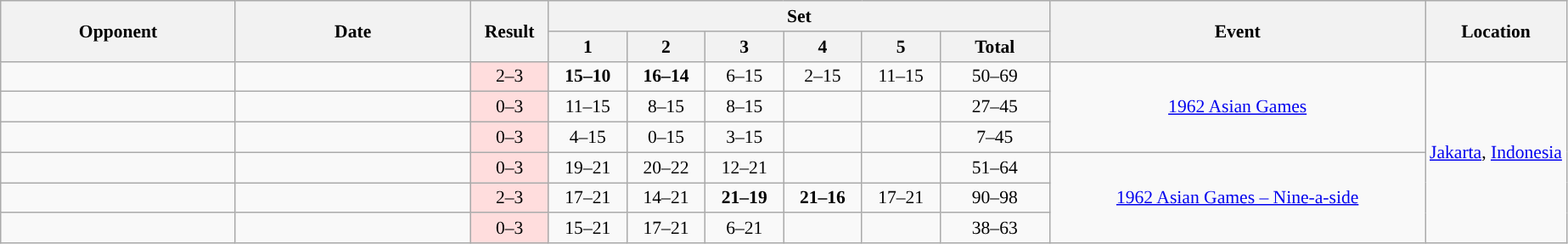<table class="wikitable" style="font-size: 90%">
<tr>
<th rowspan=2 width=15%>Opponent</th>
<th rowspan=2 width=15%>Date</th>
<th rowspan=2 width=5%>Result</th>
<th colspan=6>Set</th>
<th rowspan=2 width=24%>Event</th>
<th rowspan=2 width=16%>Location</th>
</tr>
<tr>
<th width=5%>1</th>
<th width=5%>2</th>
<th width=5%>3</th>
<th width=5%>4</th>
<th width=5%>5</th>
<th width=7%>Total</th>
</tr>
<tr style="text-align:center;">
<td style="text-align:left;"></td>
<td></td>
<td style="background:#ffdddd;">2–3</td>
<td><strong>15–10</strong></td>
<td><strong>16–14</strong></td>
<td>6–15</td>
<td>2–15</td>
<td>11–15</td>
<td>50–69</td>
<td rowspan=3><a href='#'>1962 Asian Games</a></td>
<td rowspan=6><a href='#'>Jakarta</a>, <a href='#'>Indonesia</a></td>
</tr>
<tr style="text-align:center;">
<td style="text-align:left;"></td>
<td></td>
<td style="background:#ffdddd;">0–3</td>
<td>11–15</td>
<td>8–15</td>
<td>8–15</td>
<td></td>
<td></td>
<td>27–45</td>
</tr>
<tr style="text-align:center;">
<td style="text-align:left;"></td>
<td></td>
<td style="background:#ffdddd;">0–3</td>
<td>4–15</td>
<td>0–15</td>
<td>3–15</td>
<td></td>
<td></td>
<td>7–45</td>
</tr>
<tr style="text-align:center;">
<td style="text-align:left;"></td>
<td></td>
<td style="background:#ffdddd;">0–3</td>
<td>19–21</td>
<td>20–22</td>
<td>12–21</td>
<td></td>
<td></td>
<td>51–64</td>
<td rowspan=3><a href='#'>1962 Asian Games – Nine-a-side</a></td>
</tr>
<tr style="text-align:center;">
<td style="text-align:left;"></td>
<td></td>
<td style="background:#ffdddd;">2–3</td>
<td>17–21</td>
<td>14–21</td>
<td><strong>21–19</strong></td>
<td><strong>21–16</strong></td>
<td>17–21</td>
<td>90–98</td>
</tr>
<tr style="text-align:center;">
<td style="text-align:left;"></td>
<td></td>
<td style="background:#ffdddd;">0–3</td>
<td>15–21</td>
<td>17–21</td>
<td>6–21</td>
<td></td>
<td></td>
<td>38–63</td>
</tr>
</table>
